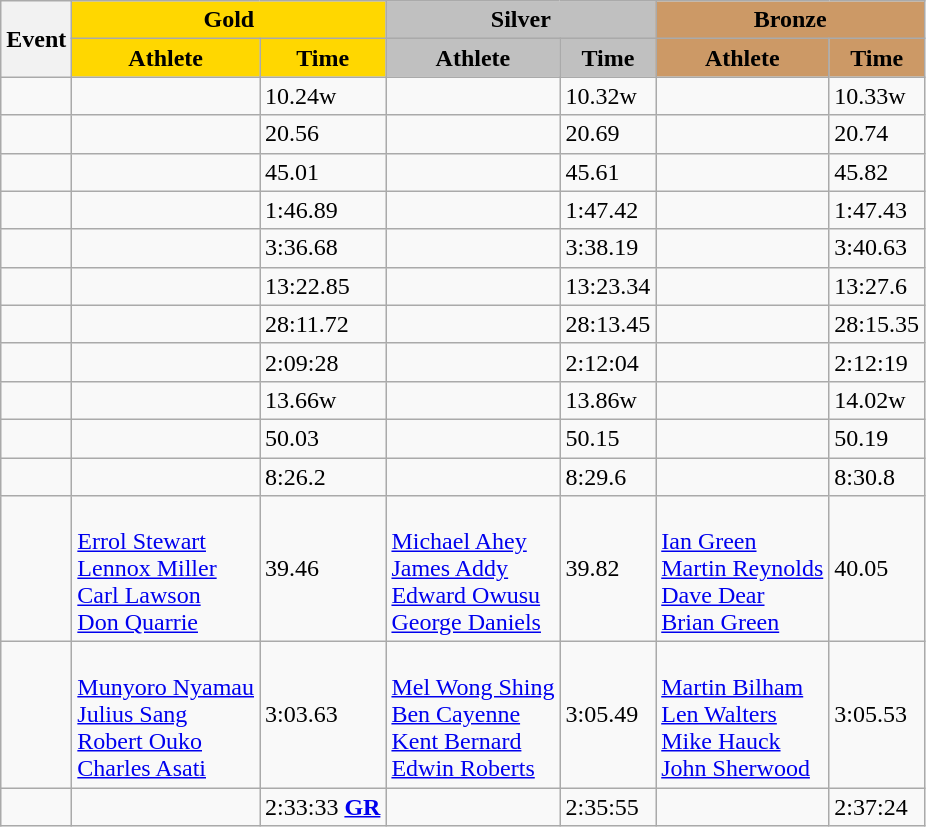<table class="wikitable">
<tr>
<th scope="col" rowspan=2>Event</th>
<th scope="colgroup" colspan=2 style="background-color: gold;">Gold</th>
<th scope="colgroup" colspan=2 style="background-color: silver;">Silver</th>
<th scope="colgroup" colspan=2 style="background-color: #cc9966;">Bronze</th>
</tr>
<tr>
<th scope="col" style="background-color:gold;">Athlete</th>
<th scope="col" style="background-color:gold;">Time</th>
<th scope="col" style="background-color:silver;">Athlete</th>
<th scope="col" style="background-color:silver;">Time</th>
<th scope="col" style="background-color:#cc9966;">Athlete</th>
<th scope="col" style="background-color:#cc9966;">Time</th>
</tr>
<tr>
<td></td>
<td></td>
<td>10.24w</td>
<td></td>
<td>10.32w</td>
<td></td>
<td>10.33w</td>
</tr>
<tr>
<td></td>
<td></td>
<td>20.56</td>
<td></td>
<td>20.69</td>
<td></td>
<td>20.74</td>
</tr>
<tr>
<td></td>
<td></td>
<td>45.01</td>
<td></td>
<td>45.61</td>
<td></td>
<td>45.82</td>
</tr>
<tr>
<td></td>
<td></td>
<td>1:46.89</td>
<td></td>
<td>1:47.42</td>
<td></td>
<td>1:47.43</td>
</tr>
<tr>
<td></td>
<td></td>
<td>3:36.68</td>
<td></td>
<td>3:38.19</td>
<td></td>
<td>3:40.63</td>
</tr>
<tr>
<td></td>
<td></td>
<td>13:22.85</td>
<td></td>
<td>13:23.34</td>
<td></td>
<td>13:27.6</td>
</tr>
<tr>
<td></td>
<td></td>
<td>28:11.72</td>
<td></td>
<td>28:13.45</td>
<td></td>
<td>28:15.35</td>
</tr>
<tr>
<td></td>
<td></td>
<td>2:09:28</td>
<td></td>
<td>2:12:04</td>
<td></td>
<td>2:12:19</td>
</tr>
<tr>
<td></td>
<td></td>
<td>13.66w</td>
<td></td>
<td>13.86w</td>
<td></td>
<td>14.02w</td>
</tr>
<tr>
<td></td>
<td></td>
<td>50.03</td>
<td></td>
<td>50.15</td>
<td></td>
<td>50.19</td>
</tr>
<tr>
<td></td>
<td></td>
<td>8:26.2</td>
<td></td>
<td>8:29.6</td>
<td></td>
<td>8:30.8</td>
</tr>
<tr>
<td></td>
<td><br><a href='#'>Errol Stewart</a><br><a href='#'>Lennox Miller</a><br><a href='#'>Carl Lawson</a><br><a href='#'>Don Quarrie</a></td>
<td>39.46</td>
<td><br><a href='#'>Michael Ahey</a><br><a href='#'>James Addy</a><br><a href='#'>Edward Owusu</a><br><a href='#'>George Daniels</a></td>
<td>39.82</td>
<td><br><a href='#'>Ian Green</a><br><a href='#'>Martin Reynolds</a><br><a href='#'>Dave Dear</a><br><a href='#'>Brian Green</a></td>
<td>40.05</td>
</tr>
<tr>
<td></td>
<td><br><a href='#'>Munyoro Nyamau</a><br><a href='#'>Julius Sang</a><br><a href='#'>Robert Ouko</a><br><a href='#'>Charles Asati</a></td>
<td>3:03.63</td>
<td><br><a href='#'>Mel Wong Shing</a><br><a href='#'>Ben Cayenne</a><br><a href='#'>Kent Bernard</a><br><a href='#'>Edwin Roberts</a></td>
<td>3:05.49</td>
<td><br><a href='#'>Martin Bilham</a><br><a href='#'>Len Walters</a><br><a href='#'>Mike Hauck</a><br><a href='#'>John Sherwood</a></td>
<td>3:05.53</td>
</tr>
<tr>
<td></td>
<td></td>
<td>2:33:33 <strong><a href='#'>GR</a></strong></td>
<td></td>
<td>2:35:55</td>
<td></td>
<td>2:37:24</td>
</tr>
</table>
